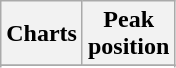<table class="wikitable sortable plainrowheaders" style="text-align:center">
<tr>
<th>Charts</th>
<th>Peak<br>position</th>
</tr>
<tr>
</tr>
<tr>
</tr>
<tr>
</tr>
<tr>
</tr>
</table>
